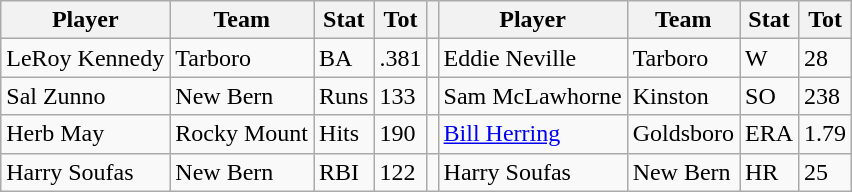<table class="wikitable">
<tr>
<th>Player</th>
<th>Team</th>
<th>Stat</th>
<th>Tot</th>
<th></th>
<th>Player</th>
<th>Team</th>
<th>Stat</th>
<th>Tot</th>
</tr>
<tr>
<td>LeRoy Kennedy</td>
<td>Tarboro</td>
<td>BA</td>
<td>.381</td>
<td></td>
<td>Eddie Neville</td>
<td>Tarboro</td>
<td>W</td>
<td>28</td>
</tr>
<tr>
<td>Sal Zunno</td>
<td>New Bern</td>
<td>Runs</td>
<td>133</td>
<td></td>
<td>Sam McLawhorne</td>
<td>Kinston</td>
<td>SO</td>
<td>238</td>
</tr>
<tr>
<td>Herb May</td>
<td>Rocky Mount</td>
<td>Hits</td>
<td>190</td>
<td></td>
<td><a href='#'>Bill Herring</a></td>
<td>Goldsboro</td>
<td>ERA</td>
<td>1.79</td>
</tr>
<tr>
<td>Harry Soufas</td>
<td>New Bern</td>
<td>RBI</td>
<td>122</td>
<td></td>
<td>Harry Soufas</td>
<td>New Bern</td>
<td>HR</td>
<td>25</td>
</tr>
</table>
